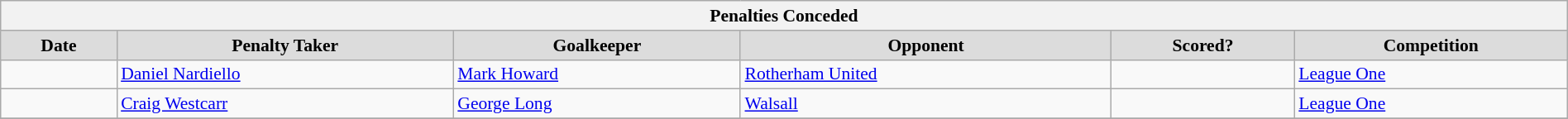<table class="wikitable"  style="font-size:90%; width:100%;">
<tr>
<th colspan="6" font-size:120%">Penalties Conceded</th>
</tr>
<tr>
<th style="background:#dcdcdc;">Date</th>
<th style="background:#dcdcdc;">Penalty Taker</th>
<th style="background:#dcdcdc;">Goalkeeper</th>
<th style="background:#dcdcdc;">Opponent</th>
<th style="background:#dcdcdc;">Scored?</th>
<th style="background:#dcdcdc;">Competition</th>
</tr>
<tr>
<td style="text-align:center;"></td>
<td> <a href='#'>Daniel Nardiello</a></td>
<td> <a href='#'>Mark Howard</a></td>
<td><a href='#'>Rotherham United</a></td>
<td style="text-align:center;"></td>
<td><a href='#'>League One</a></td>
</tr>
<tr>
<td style="text-align:center;"></td>
<td> <a href='#'>Craig Westcarr</a></td>
<td> <a href='#'>George Long</a></td>
<td><a href='#'>Walsall</a></td>
<td style="text-align:center;"></td>
<td><a href='#'>League One</a></td>
</tr>
<tr>
</tr>
</table>
